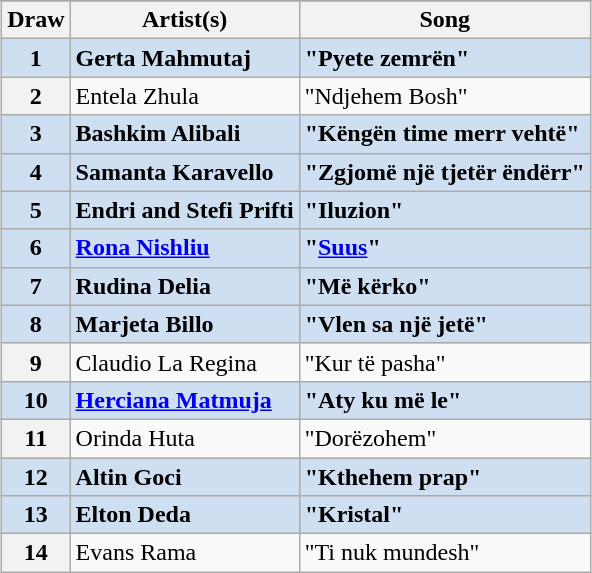<table class="sortable wikitable plainrowheaders" style="margin: 1em auto 1em auto; text-align:left;">
<tr>
</tr>
<tr>
<th scope="col">Draw</th>
<th scope="col">Artist(s)</th>
<th scope="col">Song</th>
</tr>
<tr style="font-weight:bold; background:#CEDFF2;">
<th scope="row" style="font-weight:bold; background:#CEDFF2; text-align:center;">1</th>
<td>Gerta Mahmutaj</td>
<td>"Pyete zemrën"</td>
</tr>
<tr>
<th scope="row" style="text-align:center;">2</th>
<td>Entela Zhula</td>
<td>"Ndjehem Bosh"</td>
</tr>
<tr style="font-weight:bold; background:#CEDFF2;">
<th scope="row" style="font-weight:bold; background:#CEDFF2; text-align:center;">3</th>
<td>Bashkim Alibali</td>
<td>"Këngën time merr vehtë"</td>
</tr>
<tr style="font-weight:bold; background:#CEDFF2;">
<th scope="row" style="font-weight:bold; background:#CEDFF2; text-align:center;">4</th>
<td>Samanta Karavello</td>
<td>"Zgjomë një tjetër ëndërr"</td>
</tr>
<tr style="font-weight:bold; background:#CEDFF2;">
<th scope="row" style="font-weight:bold; background:#CEDFF2; text-align:center;">5</th>
<td>Endri and Stefi Prifti</td>
<td>"Iluzion"</td>
</tr>
<tr style="font-weight:bold; background:#CEDFF2;">
<th scope="row" style="font-weight:bold; background:#CEDFF2; text-align:center;">6</th>
<td><a href='#'>Rona Nishliu</a></td>
<td>"<a href='#'>Suus</a>"</td>
</tr>
<tr style="font-weight:bold; background:#CEDFF2;">
<th scope="row" style="font-weight:bold; background:#CEDFF2; text-align:center;">7</th>
<td>Rudina Delia</td>
<td>"Më kërko"</td>
</tr>
<tr style="font-weight:bold; background:#CEDFF2;">
<th scope="row" style="font-weight:bold; background:#CEDFF2; text-align:center;">8</th>
<td>Marjeta Billo</td>
<td>"Vlen sa një jetë"</td>
</tr>
<tr>
<th scope="row" style="text-align:center;">9</th>
<td>Claudio La Regina</td>
<td>"Kur të pasha"</td>
</tr>
<tr style="font-weight:bold; background:#CEDFF2;">
<th scope="row" style="font-weight:bold; background:#CEDFF2; text-align:center;">10</th>
<td><a href='#'>Herciana Matmuja</a></td>
<td>"Aty ku më le"</td>
</tr>
<tr>
<th scope="row" style="text-align:center;">11</th>
<td>Orinda Huta</td>
<td>"Dorëzohem"</td>
</tr>
<tr style="font-weight:bold; background:#CEDFF2;">
<th scope="row" style="font-weight:bold; background:#CEDFF2; text-align:center;">12</th>
<td>Altin Goci</td>
<td>"Kthehem prap"</td>
</tr>
<tr style="font-weight:bold; background:#CEDFF2;">
<th scope="row" style="font-weight:bold; background:#CEDFF2; text-align:center;">13</th>
<td>Elton Deda</td>
<td>"Kristal"</td>
</tr>
<tr>
<th scope="row" style="text-align:center;">14</th>
<td>Evans Rama</td>
<td>"Ti nuk mundesh"</td>
</tr>
</table>
